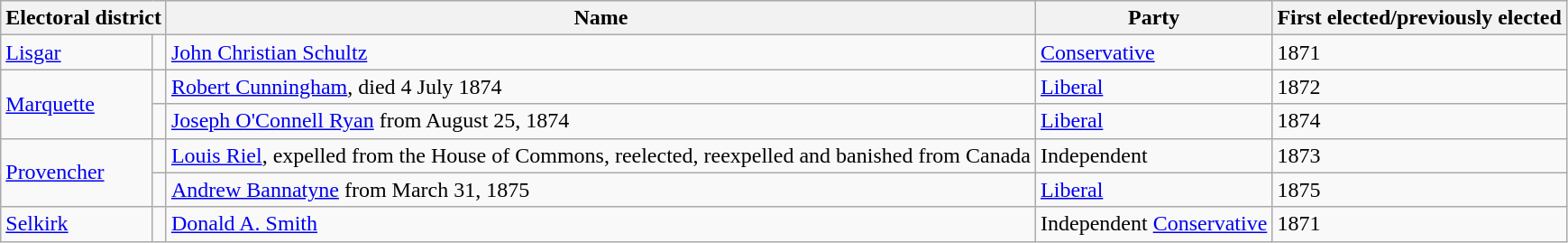<table class="wikitable">
<tr>
<th colspan="2">Electoral district</th>
<th>Name</th>
<th>Party</th>
<th>First elected/previously elected</th>
</tr>
<tr>
<td><a href='#'>Lisgar</a></td>
<td></td>
<td><a href='#'>John Christian Schultz</a></td>
<td><a href='#'>Conservative</a></td>
<td>1871</td>
</tr>
<tr>
<td rowspan=2><a href='#'>Marquette</a></td>
<td></td>
<td><a href='#'>Robert Cunningham</a>, died 4 July 1874</td>
<td><a href='#'>Liberal</a></td>
<td>1872</td>
</tr>
<tr>
<td></td>
<td><a href='#'>Joseph O'Connell Ryan</a> from August 25, 1874</td>
<td><a href='#'>Liberal</a></td>
<td>1874</td>
</tr>
<tr>
<td rowspan=2><a href='#'>Provencher</a></td>
<td></td>
<td><a href='#'>Louis Riel</a>, expelled from the House of Commons, reelected, reexpelled and banished from Canada</td>
<td>Independent</td>
<td>1873</td>
</tr>
<tr>
<td></td>
<td><a href='#'>Andrew Bannatyne</a> from March 31, 1875</td>
<td><a href='#'>Liberal</a></td>
<td>1875</td>
</tr>
<tr>
<td><a href='#'>Selkirk</a></td>
<td></td>
<td><a href='#'>Donald A. Smith</a></td>
<td>Independent <a href='#'>Conservative</a></td>
<td>1871</td>
</tr>
</table>
